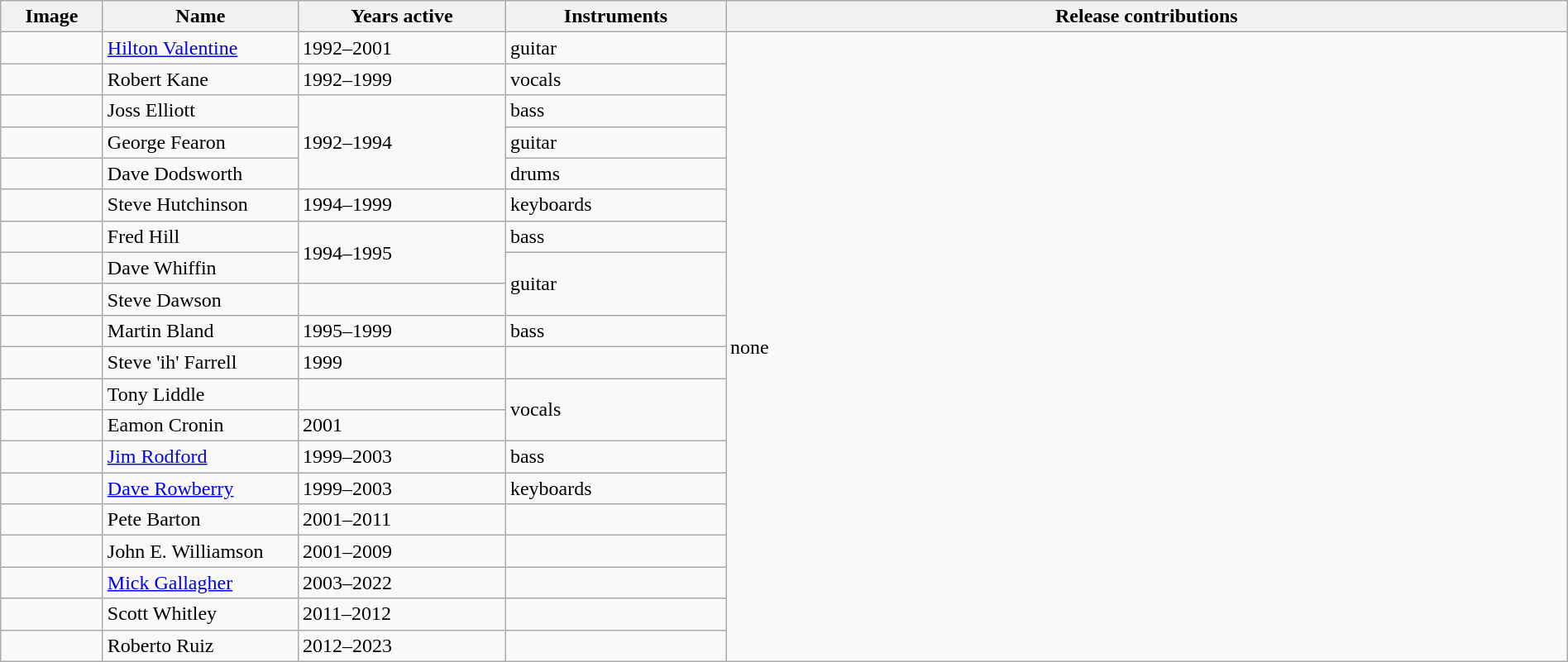<table class="wikitable" width="100%" border="1">
<tr>
<th width="75">Image</th>
<th width="150">Name</th>
<th width="160">Years active</th>
<th width="170">Instruments</th>
<th>Release contributions</th>
</tr>
<tr>
<td></td>
<td><a href='#'>Hilton Valentine</a></td>
<td>1992–2001 </td>
<td>guitar</td>
<td rowspan="20">none</td>
</tr>
<tr>
<td></td>
<td>Robert Kane</td>
<td>1992–1999</td>
<td>vocals</td>
</tr>
<tr>
<td></td>
<td>Joss Elliott</td>
<td rowspan="3">1992–1994</td>
<td>bass</td>
</tr>
<tr>
<td></td>
<td>George Fearon</td>
<td>guitar</td>
</tr>
<tr>
<td></td>
<td>Dave Dodsworth</td>
<td>drums</td>
</tr>
<tr>
<td></td>
<td>Steve Hutchinson</td>
<td>1994–1999</td>
<td>keyboards</td>
</tr>
<tr>
<td></td>
<td>Fred Hill</td>
<td rowspan="2">1994–1995</td>
<td>bass</td>
</tr>
<tr>
<td></td>
<td>Dave Whiffin</td>
<td rowspan="2">guitar</td>
</tr>
<tr>
<td></td>
<td>Steve Dawson</td>
<td></td>
</tr>
<tr>
<td></td>
<td>Martin Bland</td>
<td>1995–1999</td>
<td>bass</td>
</tr>
<tr>
<td></td>
<td>Steve 'ih' Farrell</td>
<td>1999</td>
<td></td>
</tr>
<tr>
<td></td>
<td>Tony Liddle</td>
<td></td>
<td rowspan="2">vocals</td>
</tr>
<tr>
<td></td>
<td>Eamon Cronin</td>
<td>2001</td>
</tr>
<tr>
<td></td>
<td><a href='#'>Jim Rodford</a></td>
<td>1999–2003 </td>
<td>bass</td>
</tr>
<tr>
<td></td>
<td><a href='#'>Dave Rowberry</a></td>
<td>1999–2003 </td>
<td>keyboards</td>
</tr>
<tr>
<td></td>
<td>Pete Barton</td>
<td>2001–2011</td>
<td></td>
</tr>
<tr>
<td></td>
<td>John E. Williamson</td>
<td>2001–2009</td>
<td></td>
</tr>
<tr>
<td></td>
<td><a href='#'>Mick Gallagher</a></td>
<td>2003–2022</td>
<td></td>
</tr>
<tr>
<td></td>
<td>Scott Whitley</td>
<td>2011–2012</td>
<td></td>
</tr>
<tr>
<td></td>
<td>Roberto Ruiz</td>
<td>2012–2023</td>
<td></td>
</tr>
</table>
